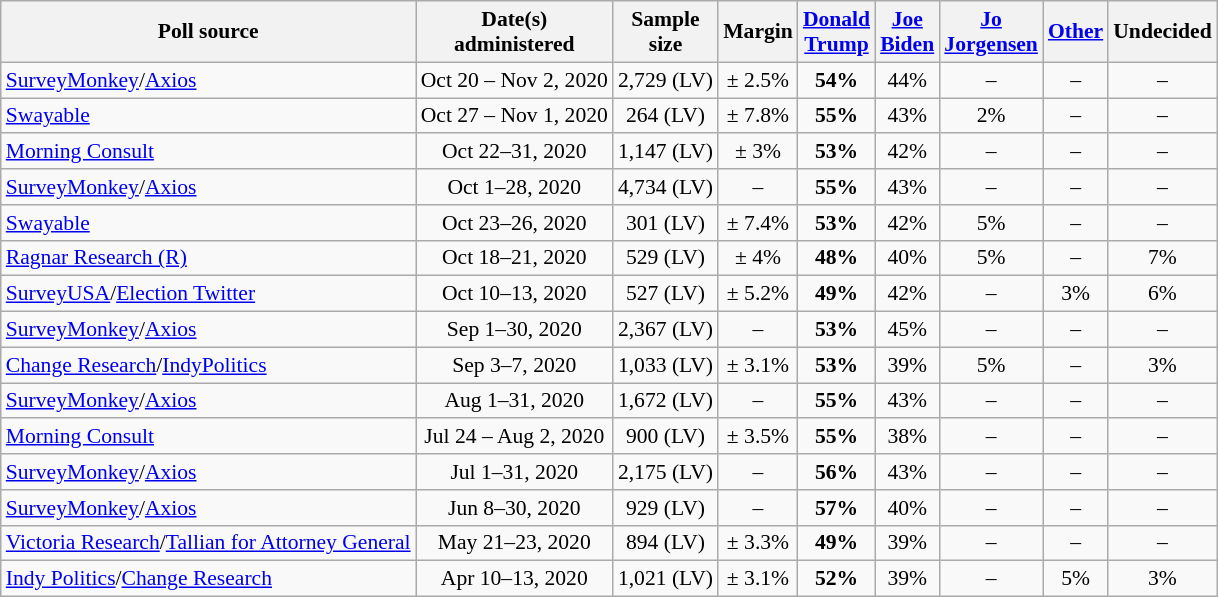<table class="wikitable sortable" style="text-align:center;font-size:90%;line-height:17px">
<tr>
<th>Poll source</th>
<th>Date(s)<br>administered</th>
<th>Sample<br>size</th>
<th>Margin<br></th>
<th class="unsortable"><a href='#'>Donald<br>Trump</a><br><small></small></th>
<th class="unsortable"><a href='#'>Joe<br>Biden</a><br><small></small></th>
<th class="unsortable"><a href='#'>Jo<br>Jorgensen</a><br><small></small></th>
<th class="unsortable"><a href='#'>Other</a></th>
<th class="unsortable">Undecided</th>
</tr>
<tr>
<td style="text-align:left;"><a href='#'>SurveyMonkey</a>/<a href='#'>Axios</a></td>
<td>Oct 20 – Nov 2, 2020</td>
<td>2,729 (LV)</td>
<td>± 2.5%</td>
<td><strong>54%</strong></td>
<td>44%</td>
<td>–</td>
<td>–</td>
<td>–</td>
</tr>
<tr>
<td style="text-align:left;"><a href='#'>Swayable</a></td>
<td>Oct 27 – Nov 1, 2020</td>
<td>264 (LV)</td>
<td>± 7.8%</td>
<td><strong>55%</strong></td>
<td>43%</td>
<td>2%</td>
<td>–</td>
<td>–</td>
</tr>
<tr>
<td style="text-align:left;"><a href='#'>Morning Consult</a></td>
<td>Oct 22–31, 2020</td>
<td>1,147 (LV)</td>
<td>± 3%</td>
<td><strong>53%</strong></td>
<td>42%</td>
<td>–</td>
<td>–</td>
<td>–</td>
</tr>
<tr>
<td style="text-align:left;"><a href='#'>SurveyMonkey</a>/<a href='#'>Axios</a></td>
<td>Oct 1–28, 2020</td>
<td>4,734 (LV)</td>
<td>–</td>
<td><strong>55%</strong></td>
<td>43%</td>
<td>–</td>
<td>–</td>
<td>–</td>
</tr>
<tr>
<td style="text-align:left;"><a href='#'>Swayable</a></td>
<td>Oct 23–26, 2020</td>
<td>301 (LV)</td>
<td>± 7.4%</td>
<td><strong>53%</strong></td>
<td>42%</td>
<td>5%</td>
<td>–</td>
<td>–</td>
</tr>
<tr>
<td style="text-align:left;"><a href='#'>Ragnar Research (R)</a></td>
<td>Oct 18–21, 2020</td>
<td>529 (LV)</td>
<td>± 4%</td>
<td><strong>48%</strong></td>
<td>40%</td>
<td>5%</td>
<td>–</td>
<td>7%</td>
</tr>
<tr>
<td style="text-align:left;"><a href='#'>SurveyUSA</a>/<a href='#'>Election Twitter</a></td>
<td>Oct 10–13, 2020</td>
<td>527 (LV)</td>
<td>± 5.2%</td>
<td><strong>49%</strong></td>
<td>42%</td>
<td>–</td>
<td>3%</td>
<td>6%</td>
</tr>
<tr>
<td style="text-align:left;"><a href='#'>SurveyMonkey</a>/<a href='#'>Axios</a></td>
<td>Sep 1–30, 2020</td>
<td>2,367 (LV)</td>
<td>–</td>
<td><strong>53%</strong></td>
<td>45%</td>
<td>–</td>
<td>–</td>
<td>–</td>
</tr>
<tr>
<td style="text-align:left;"><a href='#'>Change Research</a>/<a href='#'>IndyPolitics</a></td>
<td>Sep 3–7, 2020</td>
<td>1,033 (LV)</td>
<td>± 3.1%</td>
<td><strong>53%</strong></td>
<td>39%</td>
<td>5%</td>
<td>–</td>
<td>3%</td>
</tr>
<tr>
<td style="text-align:left;"><a href='#'>SurveyMonkey</a>/<a href='#'>Axios</a></td>
<td>Aug 1–31, 2020</td>
<td>1,672 (LV)</td>
<td>–</td>
<td><strong>55%</strong></td>
<td>43%</td>
<td>–</td>
<td>–</td>
<td>–</td>
</tr>
<tr>
<td style="text-align:left;"><a href='#'>Morning Consult</a></td>
<td>Jul 24 – Aug 2, 2020</td>
<td>900 (LV)</td>
<td>± 3.5%</td>
<td><strong>55%</strong></td>
<td>38%</td>
<td>–</td>
<td>–</td>
<td>–</td>
</tr>
<tr>
<td style="text-align:left;"><a href='#'>SurveyMonkey</a>/<a href='#'>Axios</a></td>
<td>Jul 1–31, 2020</td>
<td>2,175 (LV)</td>
<td>–</td>
<td><strong>56%</strong></td>
<td>43%</td>
<td>–</td>
<td>–</td>
<td>–</td>
</tr>
<tr>
<td style="text-align:left;"><a href='#'>SurveyMonkey</a>/<a href='#'>Axios</a></td>
<td>Jun 8–30, 2020</td>
<td>929 (LV)</td>
<td>–</td>
<td><strong>57%</strong></td>
<td>40%</td>
<td>–</td>
<td>–</td>
<td>–</td>
</tr>
<tr>
<td style="text-align:left;"><a href='#'>Victoria Research</a>/<a href='#'>Tallian for Attorney General</a></td>
<td>May 21–23, 2020</td>
<td>894 (LV)</td>
<td>± 3.3%</td>
<td><strong>49%</strong></td>
<td>39%</td>
<td>–</td>
<td>–</td>
<td>–</td>
</tr>
<tr>
<td style="text-align:left;"><a href='#'>Indy Politics</a>/<a href='#'>Change Research</a></td>
<td>Apr 10–13, 2020</td>
<td>1,021 (LV)</td>
<td>± 3.1%</td>
<td><strong>52%</strong></td>
<td>39%</td>
<td>–</td>
<td>5%</td>
<td>3%</td>
</tr>
</table>
